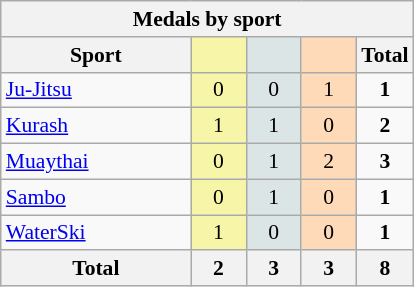<table class="wikitable" style="font-size:90%; text-align:center;">
<tr>
<th colspan=5>Medals by sport</th>
</tr>
<tr>
<th width=120>Sport</th>
<th scope="col" width=30 style="background:#F7F6A8;"></th>
<th scope="col" width=30 style="background:#DCE5E5;"></th>
<th scope="col" width=30 style="background:#FFDAB9;"></th>
<th width=30>Total</th>
</tr>
<tr>
<td align=left> <a href='#'>Ju-Jitsu</a></td>
<td style="background:#F7F6A8;">0</td>
<td style="background:#DCE5E5;">0</td>
<td style="background:#FFDAB9;">1</td>
<td><strong>1</strong></td>
</tr>
<tr>
<td align=left> <a href='#'>Kurash</a></td>
<td style="background:#F7F6A8;">1</td>
<td style="background:#DCE5E5;">1</td>
<td style="background:#FFDAB9;">0</td>
<td><strong>2</strong></td>
</tr>
<tr>
<td align=left> <a href='#'>Muaythai</a></td>
<td style="background:#F7F6A8;">0</td>
<td style="background:#DCE5E5;">1</td>
<td style="background:#FFDAB9;">2</td>
<td><strong>3</strong></td>
</tr>
<tr>
<td align=left> <a href='#'>Sambo</a></td>
<td style="background:#F7F6A8;">0</td>
<td style="background:#DCE5E5;">1</td>
<td style="background:#FFDAB9;">0</td>
<td><strong>1</strong></td>
</tr>
<tr>
<td align=left> <a href='#'>WaterSki</a></td>
<td style="background:#F7F6A8;">1</td>
<td style="background:#DCE5E5;">0</td>
<td style="background:#FFDAB9;">0</td>
<td><strong>1</strong></td>
</tr>
<tr class="sortbottom">
<th>Total</th>
<th>2</th>
<th>3</th>
<th>3</th>
<th>8</th>
</tr>
</table>
